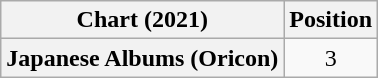<table class="wikitable plainrowheaders" style="text-align:center">
<tr>
<th scope="col">Chart (2021)</th>
<th scope="col">Position</th>
</tr>
<tr>
<th scope="row">Japanese Albums (Oricon)</th>
<td>3</td>
</tr>
</table>
